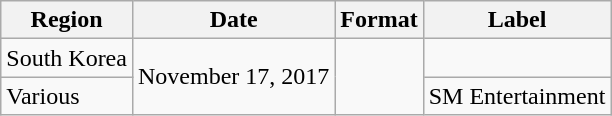<table class="wikitable">
<tr>
<th>Region</th>
<th>Date</th>
<th>Format</th>
<th>Label</th>
</tr>
<tr>
<td>South Korea</td>
<td rowspan="2">November 17, 2017</td>
<td rowspan="2"></td>
<td></td>
</tr>
<tr>
<td>Various</td>
<td>SM Entertainment</td>
</tr>
</table>
